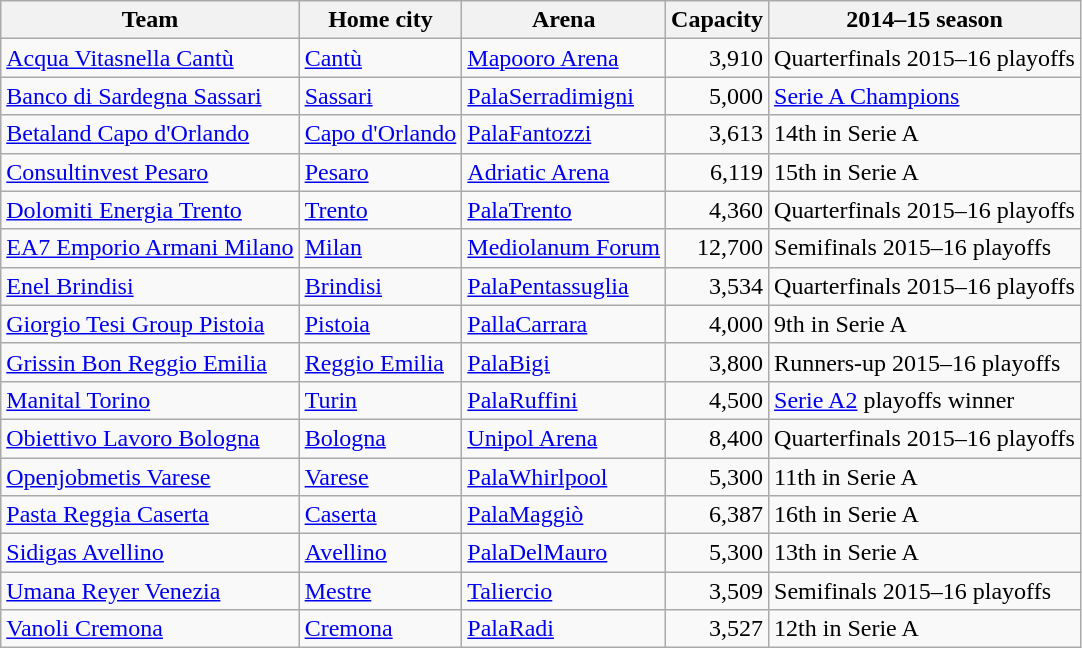<table class="wikitable sortable" style="margin:1em 2em 1em 1em;">
<tr>
<th>Team</th>
<th>Home city</th>
<th>Arena</th>
<th>Capacity</th>
<th>2014–15 season</th>
</tr>
<tr>
<td><a href='#'>Acqua Vitasnella Cantù</a></td>
<td><a href='#'>Cantù</a></td>
<td><a href='#'>Mapooro Arena</a></td>
<td align=right>3,910</td>
<td>Quarterfinals 2015–16 playoffs</td>
</tr>
<tr>
<td><a href='#'>Banco di Sardegna Sassari</a></td>
<td><a href='#'>Sassari</a></td>
<td><a href='#'>PalaSerradimigni</a></td>
<td align=right>5,000</td>
<td><a href='#'>Serie A Champions</a></td>
</tr>
<tr>
<td><a href='#'>Betaland Capo d'Orlando</a></td>
<td><a href='#'>Capo d'Orlando</a></td>
<td><a href='#'>PalaFantozzi</a></td>
<td align=right>3,613</td>
<td>14th in Serie A</td>
</tr>
<tr>
<td><a href='#'>Consultinvest Pesaro</a></td>
<td><a href='#'>Pesaro</a></td>
<td><a href='#'>Adriatic Arena</a></td>
<td align=right>6,119</td>
<td>15th in Serie A</td>
</tr>
<tr>
<td><a href='#'>Dolomiti Energia Trento</a></td>
<td><a href='#'>Trento</a></td>
<td><a href='#'>PalaTrento</a></td>
<td align=right>4,360</td>
<td>Quarterfinals 2015–16 playoffs</td>
</tr>
<tr>
<td><a href='#'>EA7 Emporio Armani Milano</a></td>
<td><a href='#'>Milan</a></td>
<td><a href='#'>Mediolanum Forum</a></td>
<td align=right>12,700</td>
<td>Semifinals 2015–16 playoffs</td>
</tr>
<tr>
<td><a href='#'>Enel Brindisi</a></td>
<td><a href='#'>Brindisi</a></td>
<td><a href='#'>PalaPentassuglia</a></td>
<td align=right>3,534</td>
<td>Quarterfinals 2015–16 playoffs</td>
</tr>
<tr>
<td><a href='#'>Giorgio Tesi Group Pistoia</a></td>
<td><a href='#'>Pistoia</a></td>
<td><a href='#'>PallaCarrara</a></td>
<td align=right>4,000</td>
<td>9th in Serie A</td>
</tr>
<tr>
<td><a href='#'>Grissin Bon Reggio Emilia</a></td>
<td><a href='#'>Reggio Emilia</a></td>
<td><a href='#'>PalaBigi</a></td>
<td align=right>3,800</td>
<td>Runners-up 2015–16 playoffs</td>
</tr>
<tr>
<td><a href='#'>Manital Torino</a></td>
<td><a href='#'>Turin</a></td>
<td><a href='#'>PalaRuffini</a></td>
<td align=right>4,500</td>
<td><a href='#'>Serie A2</a> playoffs winner</td>
</tr>
<tr>
<td><a href='#'>Obiettivo Lavoro Bologna</a></td>
<td><a href='#'>Bologna</a></td>
<td><a href='#'>Unipol Arena</a></td>
<td align=right>8,400</td>
<td>Quarterfinals 2015–16 playoffs</td>
</tr>
<tr>
<td><a href='#'>Openjobmetis Varese</a></td>
<td><a href='#'>Varese</a></td>
<td><a href='#'>PalaWhirlpool</a></td>
<td align=right>5,300</td>
<td>11th in Serie A</td>
</tr>
<tr>
<td><a href='#'>Pasta Reggia Caserta</a>   </td>
<td><a href='#'>Caserta</a></td>
<td><a href='#'>PalaMaggiò</a></td>
<td align=right>6,387</td>
<td>16th in Serie A</td>
</tr>
<tr>
<td><a href='#'>Sidigas Avellino</a></td>
<td><a href='#'>Avellino</a></td>
<td><a href='#'>PalaDelMauro</a></td>
<td align=right>5,300</td>
<td>13th in Serie A</td>
</tr>
<tr>
<td><a href='#'>Umana Reyer Venezia</a></td>
<td><a href='#'>Mestre</a></td>
<td><a href='#'>Taliercio</a></td>
<td align=right>3,509</td>
<td>Semifinals 2015–16 playoffs</td>
</tr>
<tr>
<td><a href='#'>Vanoli Cremona</a></td>
<td><a href='#'>Cremona</a></td>
<td><a href='#'>PalaRadi</a></td>
<td align=right>3,527</td>
<td>12th in Serie A</td>
</tr>
</table>
